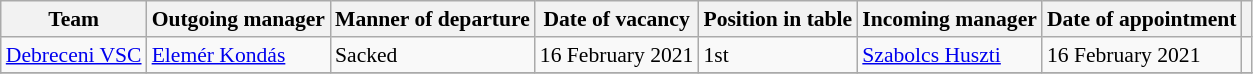<table class="wikitable" style="font-size: 90%">
<tr>
<th>Team</th>
<th>Outgoing manager</th>
<th>Manner of departure</th>
<th>Date of vacancy</th>
<th>Position in table</th>
<th>Incoming manager</th>
<th>Date of appointment</th>
<th></th>
</tr>
<tr>
<td><a href='#'>Debreceni VSC</a></td>
<td> <a href='#'>Elemér Kondás</a></td>
<td>Sacked</td>
<td>16 February 2021</td>
<td>1st</td>
<td> <a href='#'>Szabolcs Huszti</a></td>
<td>16 February 2021</td>
<td></td>
</tr>
<tr>
</tr>
</table>
